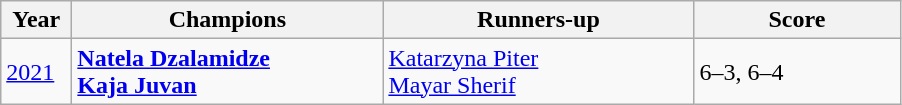<table class="wikitable">
<tr>
<th style="width:40px">Year</th>
<th style="width:200px">Champions</th>
<th style="width:200px">Runners-up</th>
<th style="width:130px" class="unsortable">Score</th>
</tr>
<tr>
<td><a href='#'>2021</a></td>
<td> <strong><a href='#'>Natela Dzalamidze</a></strong> <br>  <strong><a href='#'>Kaja Juvan</a></strong></td>
<td> <a href='#'>Katarzyna Piter</a> <br>  <a href='#'>Mayar Sherif</a></td>
<td>6–3, 6–4</td>
</tr>
</table>
